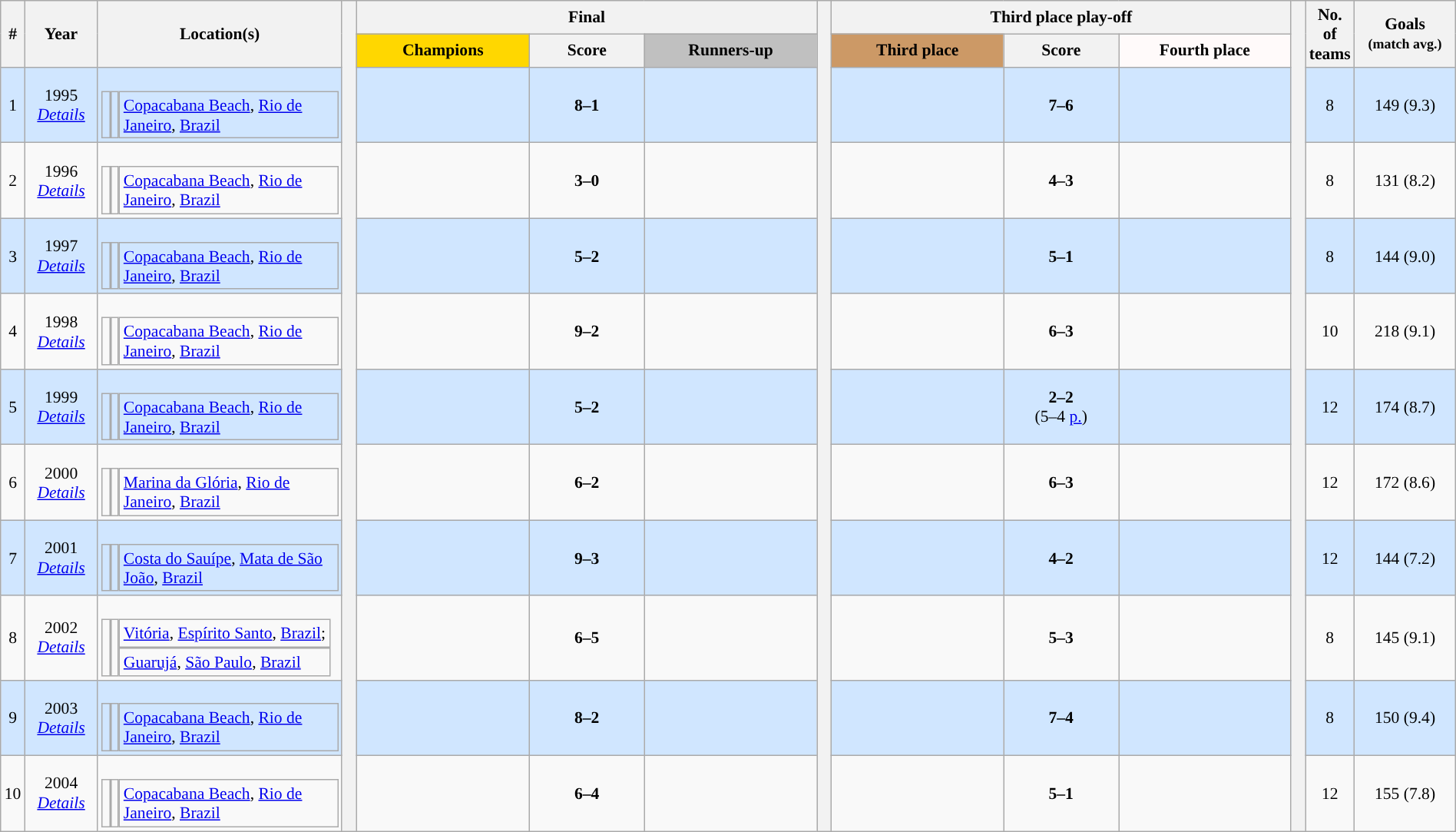<table class="wikitable" style="font-size:90%; width:100%; text-align:center">
<tr>
<th width=1% rowspan=2>#</th>
<th width=5% rowspan=2>Year</th>
<th width=17% rowspan=2>Location(s)</th>
<th width=1% rowspan=12></th>
<th colspan=3>Final</th>
<th width=1% rowspan=12></th>
<th colspan=3>Third place play-off</th>
<th width=1% rowspan=12></th>
<th width=3% rowspan=2>No. of<br>teams</th>
<th width=8% rowspan=2>Goals<br><small>(match avg.)</small></th>
</tr>
<tr>
<th style="width:12%; background:gold;">Champions</th>
<th style="width:8%;">Score</th>
<th style="width:12%; background:silver;">Runners-up</th>
<th style="width:12%; background:#c96;">Third place</th>
<th style="width:8%;">Score</th>
<th style="width:12%; background:snow;">Fourth place</th>
</tr>
<tr style="background:#d0e6ff;">
<td>1</td>
<td>1995<br><em><a href='#'>Details</a></em></td>
<td><br><table cellspacing=0>
<tr>
<td align=left></td>
<td></td>
<td align=left><a href='#'>Copacabana Beach</a>, <a href='#'>Rio de Janeiro</a>, <a href='#'>Brazil</a></td>
</tr>
</table>
</td>
<td><strong></strong></td>
<td><strong>8–1</strong></td>
<td></td>
<td></td>
<td><strong>7–6</strong></td>
<td></td>
<td>8</td>
<td>149 (9.3)</td>
</tr>
<tr>
<td>2</td>
<td>1996<br><em><a href='#'>Details</a></em></td>
<td><br><table cellspacing=0>
<tr>
<td align=left></td>
<td></td>
<td align=left><a href='#'>Copacabana Beach</a>, <a href='#'>Rio de Janeiro</a>, <a href='#'>Brazil</a></td>
</tr>
</table>
</td>
<td><strong></strong></td>
<td><strong>3–0</strong></td>
<td></td>
<td></td>
<td><strong>4–3</strong></td>
<td></td>
<td>8</td>
<td>131 (8.2)</td>
</tr>
<tr style="background:#d0e6ff;">
<td>3</td>
<td>1997<br><em><a href='#'>Details</a></em></td>
<td><br><table cellspacing=0>
<tr>
<td align=left></td>
<td></td>
<td align=left><a href='#'>Copacabana Beach</a>, <a href='#'>Rio de Janeiro</a>, <a href='#'>Brazil</a></td>
</tr>
</table>
</td>
<td><strong></strong></td>
<td><strong>5–2</strong></td>
<td></td>
<td></td>
<td><strong>5–1</strong></td>
<td></td>
<td>8</td>
<td>144 (9.0)</td>
</tr>
<tr>
<td>4</td>
<td>1998<br><em><a href='#'>Details</a></em></td>
<td><br><table cellspacing=0>
<tr>
<td align=left></td>
<td></td>
<td align=left><a href='#'>Copacabana Beach</a>, <a href='#'>Rio de Janeiro</a>, <a href='#'>Brazil</a></td>
</tr>
</table>
</td>
<td><strong></strong></td>
<td><strong>9–2</strong></td>
<td></td>
<td></td>
<td><strong>6–3</strong></td>
<td></td>
<td>10</td>
<td>218 (9.1)</td>
</tr>
<tr style="background:#d0e6ff;">
<td>5</td>
<td>1999<br><em><a href='#'>Details</a></em></td>
<td><br><table cellspacing=0>
<tr>
<td align=left></td>
<td></td>
<td align=left><a href='#'>Copacabana Beach</a>, <a href='#'>Rio de Janeiro</a>, <a href='#'>Brazil</a></td>
</tr>
</table>
</td>
<td><strong></strong></td>
<td><strong>5–2</strong></td>
<td></td>
<td></td>
<td><strong>2–2 </strong><br>(5–4 <a href='#'>p.</a>)</td>
<td></td>
<td>12</td>
<td>174 (8.7)</td>
</tr>
<tr>
<td>6</td>
<td>2000<br><em><a href='#'>Details</a></em></td>
<td><br><table cellspacing=0>
<tr>
<td align=left></td>
<td></td>
<td align=left><a href='#'>Marina da Glória</a>, <a href='#'>Rio de Janeiro</a>, <a href='#'>Brazil</a></td>
</tr>
</table>
</td>
<td><strong></strong></td>
<td><strong>6–2</strong></td>
<td></td>
<td></td>
<td><strong>6–3</strong></td>
<td></td>
<td>12</td>
<td>172 (8.6)</td>
</tr>
<tr style="background:#d0e6ff;">
<td>7</td>
<td>2001<br><em><a href='#'>Details</a></em></td>
<td><br><table cellspacing=0>
<tr>
<td align=left></td>
<td></td>
<td align=left><a href='#'>Costa do Sauípe</a>, <a href='#'>Mata de São João</a>, <a href='#'>Brazil</a></td>
</tr>
</table>
</td>
<td><strong></strong></td>
<td><strong>9–3</strong></td>
<td></td>
<td></td>
<td><strong>4–2</strong></td>
<td></td>
<td>12</td>
<td>144 (7.2)</td>
</tr>
<tr>
<td>8</td>
<td>2002<br><em><a href='#'>Details</a></em></td>
<td><br><table cellspacing=0>
<tr>
<td align=left rowspan=2></td>
<td rowspan=2></td>
<td align=left><a href='#'>Vitória</a>, <a href='#'>Espírito Santo</a>, <a href='#'>Brazil</a>;</td>
</tr>
<tr>
<td align=left><a href='#'>Guarujá</a>, <a href='#'>São Paulo</a>, <a href='#'>Brazil</a></td>
</tr>
</table>
</td>
<td><strong></strong></td>
<td><strong>6–5</strong></td>
<td></td>
<td></td>
<td><strong>5–3</strong></td>
<td></td>
<td>8</td>
<td>145 (9.1)</td>
</tr>
<tr style="background:#d0e6ff;">
<td>9</td>
<td>2003<br><em><a href='#'>Details</a></em></td>
<td><br><table cellspacing=0>
<tr>
<td align=left></td>
<td></td>
<td align=left><a href='#'>Copacabana Beach</a>, <a href='#'>Rio de Janeiro</a>, <a href='#'>Brazil</a></td>
</tr>
</table>
</td>
<td><strong></strong></td>
<td><strong>8–2</strong></td>
<td></td>
<td></td>
<td><strong>7–4</strong></td>
<td></td>
<td>8</td>
<td>150 (9.4)</td>
</tr>
<tr>
<td>10</td>
<td>2004<br><em><a href='#'>Details</a></em></td>
<td><br><table cellspacing=0>
<tr>
<td align=left></td>
<td></td>
<td align=left><a href='#'>Copacabana Beach</a>, <a href='#'>Rio de Janeiro</a>, <a href='#'>Brazil</a></td>
</tr>
</table>
</td>
<td><strong></strong></td>
<td><strong>6–4</strong></td>
<td></td>
<td></td>
<td><strong>5–1</strong></td>
<td></td>
<td>12</td>
<td>155 (7.8)</td>
</tr>
</table>
